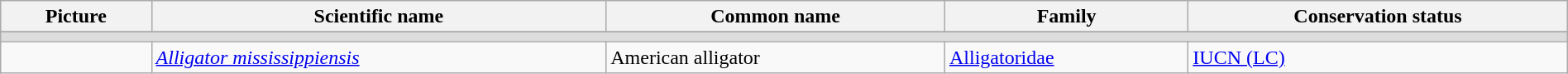<table class="wikitable sortable mw-collapsible" style="width: 100%;">
<tr>
<th class=unsortable>Picture</th>
<th>Scientific name</th>
<th>Common name</th>
<th>Family</th>
<th>Conservation status</th>
</tr>
<tr>
</tr>
<tr>
<th colspan="5"style="background:#dddddd;"></th>
</tr>
<tr>
<td></td>
<td><em><a href='#'>Alligator mississippiensis</a></em></td>
<td>American alligator</td>
<td><a href='#'>Alligatoridae</a></td>
<td><a href='#'>IUCN (LC)</a></td>
</tr>
</table>
